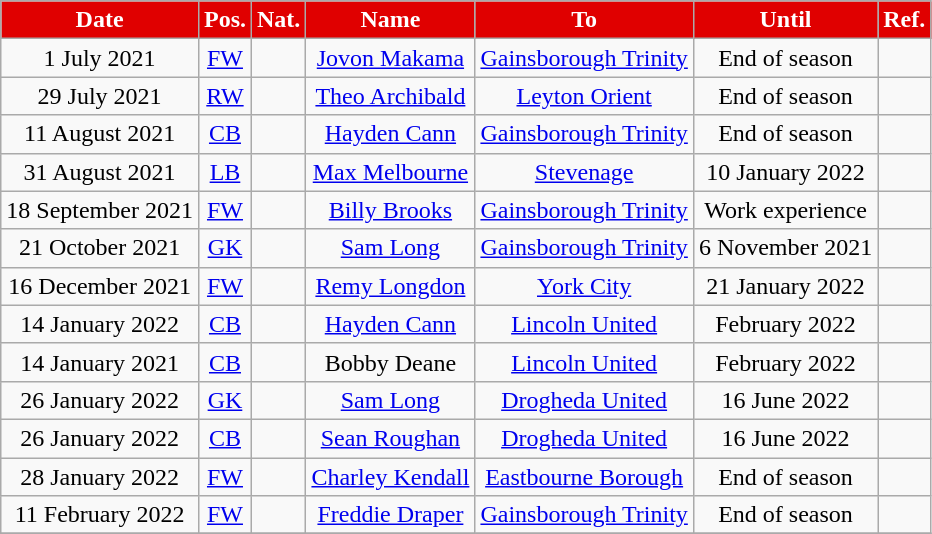<table class="wikitable" style="text-align:center;">
<tr>
<th style="background:#E00000; color:white;">Date</th>
<th style="background:#E00000; color:white;">Pos.</th>
<th style="background:#E00000; color:white;">Nat.</th>
<th style="background:#E00000; color:white;">Name</th>
<th style="background:#E00000; color:white;">To</th>
<th style="background:#E00000; color:white;">Until</th>
<th style="background:#E00000; color:white;">Ref.</th>
</tr>
<tr>
<td>1 July 2021</td>
<td><a href='#'>FW</a></td>
<td></td>
<td><a href='#'>Jovon Makama</a></td>
<td><a href='#'>Gainsborough Trinity</a></td>
<td>End of season</td>
<td></td>
</tr>
<tr>
<td>29 July 2021</td>
<td><a href='#'>RW</a></td>
<td></td>
<td><a href='#'>Theo Archibald</a></td>
<td><a href='#'>Leyton Orient</a></td>
<td>End of season</td>
<td></td>
</tr>
<tr>
<td>11 August 2021</td>
<td><a href='#'>CB</a></td>
<td></td>
<td><a href='#'>Hayden Cann</a></td>
<td><a href='#'>Gainsborough Trinity</a></td>
<td>End of season</td>
<td></td>
</tr>
<tr>
<td>31 August 2021</td>
<td><a href='#'>LB</a></td>
<td></td>
<td><a href='#'>Max Melbourne</a></td>
<td><a href='#'>Stevenage</a></td>
<td>10 January 2022</td>
<td></td>
</tr>
<tr>
<td>18 September 2021</td>
<td><a href='#'>FW</a></td>
<td></td>
<td><a href='#'>Billy Brooks</a></td>
<td><a href='#'>Gainsborough Trinity</a></td>
<td>Work experience</td>
<td></td>
</tr>
<tr>
<td>21 October 2021</td>
<td><a href='#'>GK</a></td>
<td></td>
<td><a href='#'>Sam Long</a></td>
<td><a href='#'>Gainsborough Trinity</a></td>
<td>6 November 2021</td>
<td></td>
</tr>
<tr>
<td>16 December 2021</td>
<td><a href='#'>FW</a></td>
<td></td>
<td><a href='#'>Remy Longdon</a></td>
<td><a href='#'>York City</a></td>
<td>21 January 2022</td>
<td></td>
</tr>
<tr>
<td>14 January 2022</td>
<td><a href='#'>CB</a></td>
<td></td>
<td><a href='#'>Hayden Cann</a></td>
<td><a href='#'>Lincoln United</a></td>
<td>February 2022</td>
<td></td>
</tr>
<tr>
<td>14 January 2021</td>
<td><a href='#'>CB</a></td>
<td></td>
<td>Bobby Deane</td>
<td><a href='#'>Lincoln United</a></td>
<td>February 2022</td>
<td></td>
</tr>
<tr>
<td>26 January 2022</td>
<td><a href='#'>GK</a></td>
<td></td>
<td><a href='#'>Sam Long</a></td>
<td><a href='#'>Drogheda United</a></td>
<td>16 June 2022</td>
<td></td>
</tr>
<tr>
<td>26 January 2022</td>
<td><a href='#'>CB</a></td>
<td></td>
<td><a href='#'>Sean Roughan</a></td>
<td><a href='#'>Drogheda United</a></td>
<td>16 June 2022</td>
<td></td>
</tr>
<tr>
<td>28 January 2022</td>
<td><a href='#'>FW</a></td>
<td></td>
<td><a href='#'>Charley Kendall</a></td>
<td><a href='#'>Eastbourne Borough</a></td>
<td>End of season</td>
<td></td>
</tr>
<tr>
<td>11 February 2022</td>
<td><a href='#'>FW</a></td>
<td></td>
<td><a href='#'>Freddie Draper</a></td>
<td><a href='#'>Gainsborough Trinity</a></td>
<td>End of season</td>
<td></td>
</tr>
<tr>
</tr>
</table>
